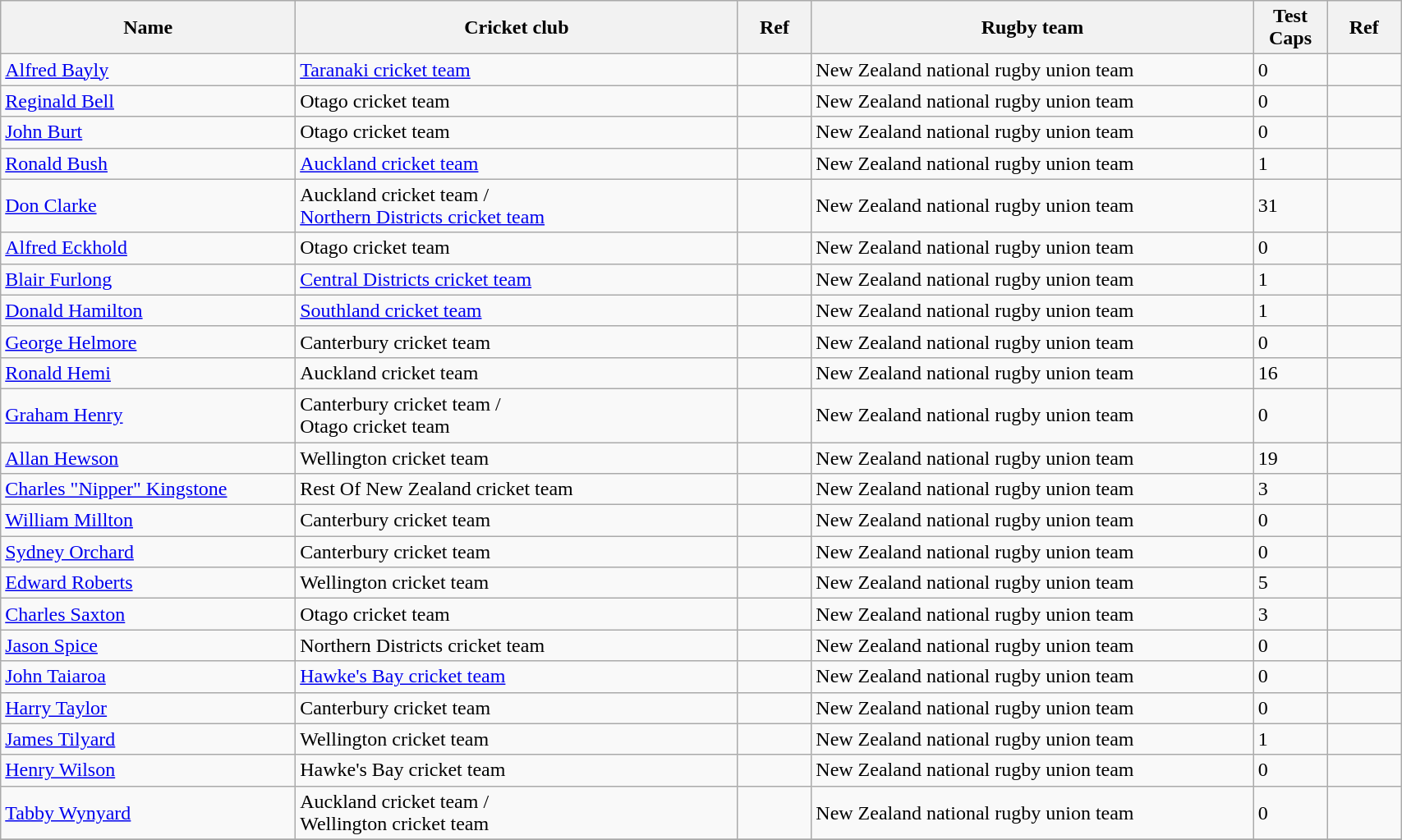<table class=wikitable width=90%>
<tr>
<th width=20%>Name</th>
<th width=30%>Cricket club</th>
<th width=5%>Ref</th>
<th width=30%>Rugby team</th>
<th width=5%>Test Caps</th>
<th width=5%>Ref</th>
</tr>
<tr>
<td><a href='#'>Alfred Bayly</a></td>
<td><a href='#'>Taranaki cricket team</a></td>
<td></td>
<td>New Zealand national rugby union team</td>
<td>0</td>
<td></td>
</tr>
<tr>
<td><a href='#'>Reginald Bell</a></td>
<td>Otago cricket team</td>
<td></td>
<td>New Zealand national rugby union team</td>
<td>0</td>
<td></td>
</tr>
<tr>
<td><a href='#'>John Burt</a></td>
<td>Otago cricket team</td>
<td></td>
<td>New Zealand national rugby union team</td>
<td>0</td>
<td></td>
</tr>
<tr>
<td><a href='#'>Ronald Bush</a></td>
<td><a href='#'>Auckland cricket team</a></td>
<td></td>
<td>New Zealand national rugby union team</td>
<td>1</td>
<td></td>
</tr>
<tr>
<td><a href='#'>Don Clarke</a></td>
<td>Auckland cricket team / <br><a href='#'>Northern Districts cricket team</a></td>
<td></td>
<td>New Zealand national rugby union team</td>
<td>31</td>
<td></td>
</tr>
<tr>
<td><a href='#'>Alfred Eckhold</a></td>
<td>Otago cricket team</td>
<td></td>
<td>New Zealand national rugby union team</td>
<td>0</td>
<td></td>
</tr>
<tr>
<td><a href='#'>Blair Furlong</a></td>
<td><a href='#'>Central Districts cricket team</a></td>
<td></td>
<td>New Zealand national rugby union team</td>
<td>1</td>
<td></td>
</tr>
<tr>
<td><a href='#'>Donald Hamilton</a></td>
<td><a href='#'>Southland cricket team</a></td>
<td></td>
<td>New Zealand national rugby union team</td>
<td>1</td>
<td></td>
</tr>
<tr>
<td><a href='#'>George Helmore</a></td>
<td>Canterbury cricket team</td>
<td></td>
<td>New Zealand national rugby union team</td>
<td>0</td>
<td></td>
</tr>
<tr>
<td><a href='#'>Ronald Hemi</a></td>
<td>Auckland cricket team</td>
<td></td>
<td>New Zealand national rugby union team</td>
<td>16</td>
<td></td>
</tr>
<tr>
<td><a href='#'>Graham Henry</a></td>
<td>Canterbury cricket team / <br>Otago cricket team</td>
<td></td>
<td>New Zealand national rugby union team</td>
<td>0</td>
<td></td>
</tr>
<tr>
<td><a href='#'>Allan Hewson</a></td>
<td>Wellington cricket team</td>
<td></td>
<td>New Zealand national rugby union team</td>
<td>19</td>
<td></td>
</tr>
<tr>
<td><a href='#'>Charles "Nipper" Kingstone</a></td>
<td>Rest Of New Zealand cricket team</td>
<td></td>
<td>New Zealand national rugby union team</td>
<td>3</td>
<td></td>
</tr>
<tr>
<td><a href='#'>William Millton</a></td>
<td>Canterbury cricket team</td>
<td></td>
<td>New Zealand national rugby union team</td>
<td>0</td>
<td></td>
</tr>
<tr>
<td><a href='#'>Sydney Orchard</a></td>
<td>Canterbury cricket team</td>
<td></td>
<td>New Zealand national rugby union team</td>
<td>0</td>
<td></td>
</tr>
<tr>
<td><a href='#'>Edward Roberts</a></td>
<td>Wellington cricket team</td>
<td></td>
<td>New Zealand national rugby union team</td>
<td>5</td>
<td></td>
</tr>
<tr>
<td><a href='#'>Charles Saxton</a></td>
<td>Otago cricket team</td>
<td></td>
<td>New Zealand national rugby union team</td>
<td>3</td>
<td></td>
</tr>
<tr>
<td><a href='#'>Jason Spice</a></td>
<td>Northern Districts cricket team</td>
<td></td>
<td>New Zealand national rugby union team</td>
<td>0</td>
<td></td>
</tr>
<tr>
<td><a href='#'>John Taiaroa</a></td>
<td><a href='#'>Hawke's Bay cricket team</a></td>
<td></td>
<td>New Zealand national rugby union team</td>
<td>0</td>
<td></td>
</tr>
<tr>
<td><a href='#'>Harry Taylor</a></td>
<td>Canterbury cricket team</td>
<td></td>
<td>New Zealand national rugby union team</td>
<td>0</td>
<td></td>
</tr>
<tr>
<td><a href='#'>James Tilyard</a></td>
<td>Wellington cricket team</td>
<td></td>
<td>New Zealand national rugby union team</td>
<td>1</td>
<td></td>
</tr>
<tr>
<td><a href='#'>Henry Wilson</a></td>
<td>Hawke's Bay cricket team</td>
<td></td>
<td>New Zealand national rugby union team</td>
<td>0</td>
<td></td>
</tr>
<tr>
<td><a href='#'>Tabby Wynyard</a></td>
<td>Auckland cricket team / <br>Wellington cricket team</td>
<td></td>
<td>New Zealand national rugby union team</td>
<td>0</td>
<td></td>
</tr>
<tr>
</tr>
</table>
